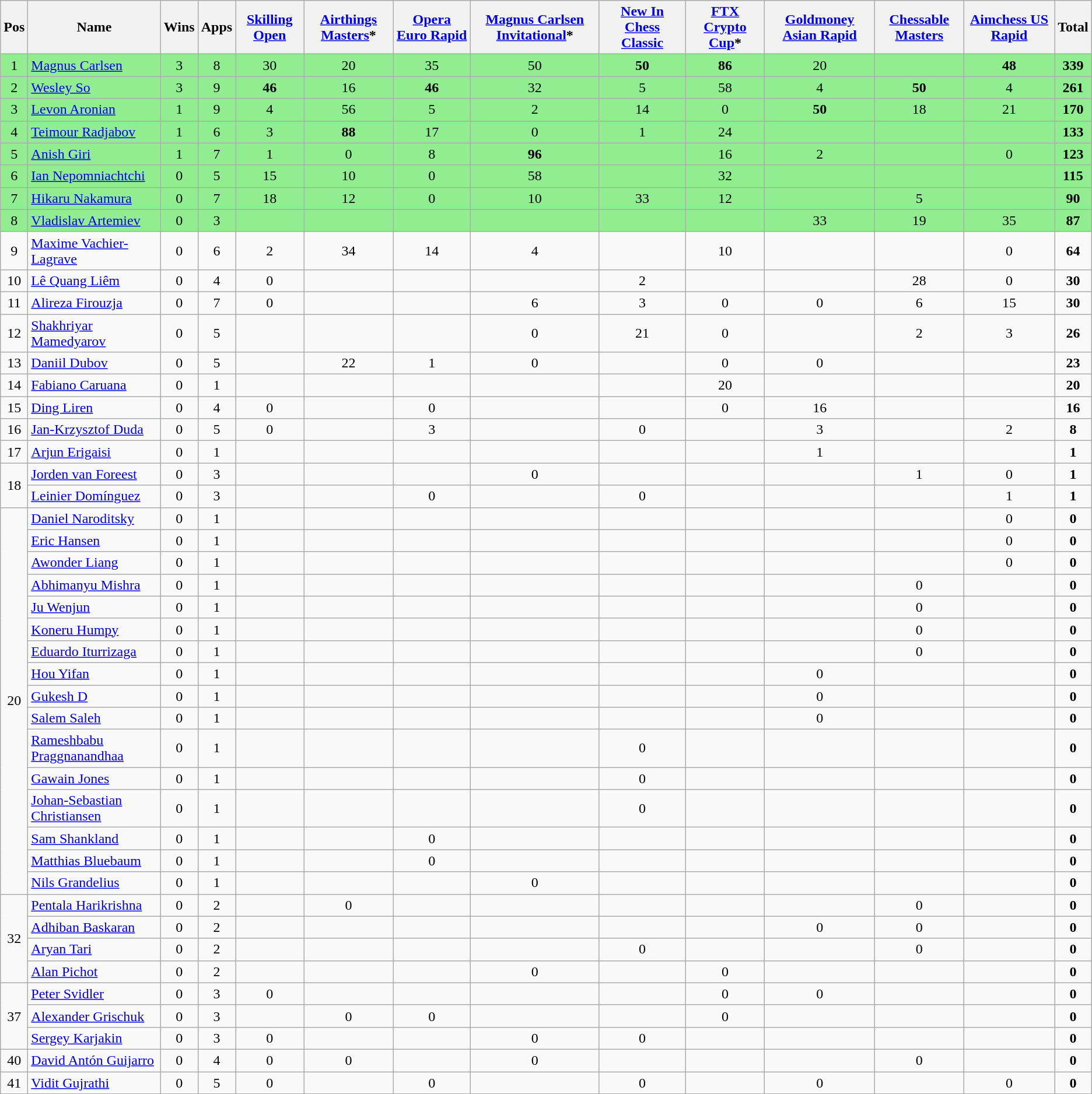<table class="wikitable sortable" style="text-align:center;">
<tr>
<th>Pos</th>
<th>Name</th>
<th>Wins</th>
<th>Apps</th>
<th><a href='#'>Skilling Open</a></th>
<th><a href='#'>Airthings Masters</a>*</th>
<th><a href='#'>Opera Euro Rapid</a></th>
<th><a href='#'>Magnus Carlsen Invitational</a>*</th>
<th><a href='#'>New In Chess Classic</a></th>
<th><a href='#'>FTX Crypto Cup</a>*</th>
<th><a href='#'>Goldmoney Asian Rapid</a></th>
<th><a href='#'>Chessable Masters</a></th>
<th><a href='#'>Aimchess US Rapid</a></th>
<th>Total</th>
</tr>
<tr bgcolor ="#90EE90">
<td>1</td>
<td style="text-align:left;" data-sort-value="Carlsen"> <a href='#'>Magnus Carlsen</a></td>
<td>3</td>
<td>8</td>
<td>30</td>
<td>20</td>
<td>35</td>
<td>50</td>
<td><strong>50</strong></td>
<td><strong>86</strong></td>
<td>20</td>
<td></td>
<td><strong>48</strong></td>
<td><strong>339</strong></td>
</tr>
<tr bgcolor ="#90EE90">
<td>2</td>
<td style="text-align:left;" data-sort-value="So"> <a href='#'>Wesley So</a></td>
<td>3</td>
<td>9</td>
<td><strong>46</strong></td>
<td>16</td>
<td><strong>46</strong></td>
<td>32</td>
<td>5</td>
<td>58</td>
<td>4</td>
<td><strong>50</strong></td>
<td>4</td>
<td><strong>261</strong></td>
</tr>
<tr bgcolor ="#90EE90">
<td>3</td>
<td style="text-align:left;" data-sort-value="Aronian"> <a href='#'>Levon Aronian</a></td>
<td>1</td>
<td>9</td>
<td>4</td>
<td>56</td>
<td>5</td>
<td>2</td>
<td>14</td>
<td>0</td>
<td><strong>50</strong></td>
<td>18</td>
<td>21</td>
<td><strong>170</strong></td>
</tr>
<tr bgcolor ="#90EE90">
<td>4</td>
<td style="text-align:left;" data-sort-value="Radjabov"> <a href='#'>Teimour Radjabov</a></td>
<td>1</td>
<td>6</td>
<td>3</td>
<td><strong>88</strong></td>
<td>17</td>
<td>0</td>
<td>1</td>
<td>24</td>
<td></td>
<td></td>
<td></td>
<td><strong>133</strong></td>
</tr>
<tr bgcolor ="#90EE90">
<td>5</td>
<td style="text-align:left;" data-sort-value="Giri"> <a href='#'>Anish Giri</a></td>
<td>1</td>
<td>7</td>
<td>1</td>
<td>0</td>
<td>8</td>
<td><strong>96</strong></td>
<td></td>
<td>16</td>
<td>2</td>
<td></td>
<td>0</td>
<td><strong>123</strong></td>
</tr>
<tr bgcolor ="#90EE90">
<td>6</td>
<td style="text-align:left;" data-sort-value="Nepomniachtchi"> <a href='#'>Ian Nepomniachtchi</a></td>
<td>0</td>
<td>5</td>
<td>15</td>
<td>10</td>
<td>0</td>
<td>58</td>
<td></td>
<td>32</td>
<td></td>
<td></td>
<td></td>
<td><strong>115</strong></td>
</tr>
<tr bgcolor ="#90EE90">
<td>7</td>
<td style="text-align:left;" data-sort-value="Nakamura"> <a href='#'>Hikaru Nakamura</a></td>
<td>0</td>
<td>7</td>
<td>18</td>
<td>12</td>
<td>0</td>
<td>10</td>
<td>33</td>
<td>12</td>
<td></td>
<td>5</td>
<td></td>
<td><strong>90</strong></td>
</tr>
<tr bgcolor ="#90EE90">
<td>8</td>
<td style="text-align:left;" data-sort-value="Artemiev"> <a href='#'>Vladislav Artemiev</a></td>
<td>0</td>
<td>3</td>
<td></td>
<td></td>
<td></td>
<td></td>
<td></td>
<td></td>
<td>33</td>
<td>19</td>
<td>35</td>
<td><strong>87</strong></td>
</tr>
<tr>
<td>9</td>
<td style="text-align:left;" data-sort-value="Vachier"> <a href='#'>Maxime Vachier-Lagrave</a></td>
<td>0</td>
<td>6</td>
<td>2</td>
<td>34</td>
<td>14</td>
<td>4</td>
<td></td>
<td>10</td>
<td></td>
<td></td>
<td>0</td>
<td><strong>64</strong></td>
</tr>
<tr>
<td>10</td>
<td style="text-align:left;" data-sort-value="Lê"> <a href='#'>Lê Quang Liêm</a></td>
<td>0</td>
<td>4</td>
<td>0</td>
<td></td>
<td></td>
<td></td>
<td>2</td>
<td></td>
<td></td>
<td>28</td>
<td>0</td>
<td><strong>30</strong></td>
</tr>
<tr>
<td>11</td>
<td style="text-align:left;" data-sort-value="Firouzja"> <a href='#'>Alireza Firouzja</a></td>
<td>0</td>
<td>7</td>
<td>0</td>
<td></td>
<td></td>
<td>6</td>
<td>3</td>
<td>0</td>
<td>0</td>
<td>6</td>
<td>15</td>
<td><strong>30</strong></td>
</tr>
<tr>
<td>12</td>
<td style="text-align:left;" data-sort-value="Mamedyarov"> <a href='#'>Shakhriyar Mamedyarov</a></td>
<td>0</td>
<td>5</td>
<td></td>
<td></td>
<td></td>
<td>0</td>
<td>21</td>
<td>0</td>
<td></td>
<td>2</td>
<td>3</td>
<td><strong>26</strong></td>
</tr>
<tr>
<td>13</td>
<td style="text-align:left;" data-sort-value="Dubov"> <a href='#'>Daniil Dubov</a></td>
<td>0</td>
<td>5</td>
<td></td>
<td>22</td>
<td>1</td>
<td>0</td>
<td></td>
<td>0</td>
<td>0</td>
<td></td>
<td></td>
<td><strong>23</strong></td>
</tr>
<tr>
<td>14</td>
<td style="text-align:left;" data-sort-value="Caruana"> <a href='#'>Fabiano Caruana</a></td>
<td>0</td>
<td>1</td>
<td></td>
<td></td>
<td></td>
<td></td>
<td></td>
<td>20</td>
<td></td>
<td></td>
<td></td>
<td><strong>20</strong></td>
</tr>
<tr>
<td>15</td>
<td style="text-align:left;" data-sort-value="Ding"> <a href='#'>Ding Liren</a></td>
<td>0</td>
<td>4</td>
<td>0</td>
<td></td>
<td>0</td>
<td></td>
<td></td>
<td>0</td>
<td>16</td>
<td></td>
<td></td>
<td><strong>16</strong></td>
</tr>
<tr>
<td>16</td>
<td style="text-align:left;" data-sort-value="Duda"> <a href='#'>Jan-Krzysztof Duda</a></td>
<td>0</td>
<td>5</td>
<td>0</td>
<td></td>
<td>3</td>
<td></td>
<td>0</td>
<td></td>
<td>3</td>
<td></td>
<td>2</td>
<td><strong>8</strong></td>
</tr>
<tr>
<td>17</td>
<td style="text-align:left;" data-sort-value="Erigaisi"> <a href='#'>Arjun Erigaisi</a></td>
<td>0</td>
<td>1</td>
<td></td>
<td></td>
<td></td>
<td></td>
<td></td>
<td></td>
<td>1</td>
<td></td>
<td></td>
<td><strong>1</strong></td>
</tr>
<tr>
<td rowspan=2>18</td>
<td style="text-align:left;" data-sort-value="van Foreest"> <a href='#'>Jorden van Foreest</a></td>
<td>0</td>
<td>3</td>
<td></td>
<td></td>
<td></td>
<td>0</td>
<td></td>
<td></td>
<td></td>
<td>1</td>
<td>0</td>
<td><strong>1</strong></td>
</tr>
<tr>
<td style="text-align:left;" data-sort-value="Dominguez"> <a href='#'>Leinier Domínguez</a></td>
<td>0</td>
<td>3</td>
<td></td>
<td></td>
<td>0</td>
<td></td>
<td>0</td>
<td></td>
<td></td>
<td></td>
<td>1</td>
<td><strong>1</strong></td>
</tr>
<tr>
<td rowspan=16>20</td>
<td style="text-align:left;" data-sort-value="Naroditsky"> <a href='#'>Daniel Naroditsky</a></td>
<td>0</td>
<td>1</td>
<td></td>
<td></td>
<td></td>
<td></td>
<td></td>
<td></td>
<td></td>
<td></td>
<td>0</td>
<td><strong>0</strong></td>
</tr>
<tr>
<td style="text-align:left;" data-sort-value="Hansen"> <a href='#'>Eric Hansen</a></td>
<td>0</td>
<td>1</td>
<td></td>
<td></td>
<td></td>
<td></td>
<td></td>
<td></td>
<td></td>
<td></td>
<td>0</td>
<td><strong>0</strong></td>
</tr>
<tr>
<td style="text-align:left;" data-sort-value="Liang"> <a href='#'>Awonder Liang</a></td>
<td>0</td>
<td>1</td>
<td></td>
<td></td>
<td></td>
<td></td>
<td></td>
<td></td>
<td></td>
<td></td>
<td>0</td>
<td><strong>0</strong></td>
</tr>
<tr>
<td style="text-align:left;" data-sort-value="Mishra"> <a href='#'>Abhimanyu Mishra</a></td>
<td>0</td>
<td>1</td>
<td></td>
<td></td>
<td></td>
<td></td>
<td></td>
<td></td>
<td></td>
<td>0</td>
<td></td>
<td><strong>0</strong></td>
</tr>
<tr>
<td style="text-align:left;" data-sort-value="Ju"> <a href='#'>Ju Wenjun</a></td>
<td>0</td>
<td>1</td>
<td></td>
<td></td>
<td></td>
<td></td>
<td></td>
<td></td>
<td></td>
<td>0</td>
<td></td>
<td><strong>0</strong></td>
</tr>
<tr>
<td style="text-align:left;" data-sort-value="Koneru"> <a href='#'>Koneru Humpy</a></td>
<td>0</td>
<td>1</td>
<td></td>
<td></td>
<td></td>
<td></td>
<td></td>
<td></td>
<td></td>
<td>0</td>
<td></td>
<td><strong>0</strong></td>
</tr>
<tr>
<td style="text-align:left;" data-sort-value="Iturrizaga"> <a href='#'>Eduardo Iturrizaga</a></td>
<td>0</td>
<td>1</td>
<td></td>
<td></td>
<td></td>
<td></td>
<td></td>
<td></td>
<td></td>
<td>0</td>
<td></td>
<td><strong>0</strong></td>
</tr>
<tr>
<td style="text-align:left;" data-sort-value="Hou"> <a href='#'>Hou Yifan</a></td>
<td>0</td>
<td>1</td>
<td></td>
<td></td>
<td></td>
<td></td>
<td></td>
<td></td>
<td>0</td>
<td></td>
<td></td>
<td><strong>0</strong></td>
</tr>
<tr>
<td style="text-align:left;" data-sort-value="Gukesh"> <a href='#'>Gukesh D</a></td>
<td>0</td>
<td>1</td>
<td></td>
<td></td>
<td></td>
<td></td>
<td></td>
<td></td>
<td>0</td>
<td></td>
<td></td>
<td><strong>0</strong></td>
</tr>
<tr>
<td style="text-align:left;" data-sort-value="Salem"> <a href='#'>Salem Saleh</a></td>
<td>0</td>
<td>1</td>
<td></td>
<td></td>
<td></td>
<td></td>
<td></td>
<td></td>
<td>0</td>
<td></td>
<td></td>
<td><strong>0</strong></td>
</tr>
<tr>
<td style="text-align:left;" data-sort-value="Praggnanandhaa"> <a href='#'>Rameshbabu Praggnanandhaa</a></td>
<td>0</td>
<td>1</td>
<td></td>
<td></td>
<td></td>
<td></td>
<td>0</td>
<td></td>
<td></td>
<td></td>
<td></td>
<td><strong>0</strong></td>
</tr>
<tr>
<td style="text-align:left;" data-sort-value="Jones"> <a href='#'>Gawain Jones</a></td>
<td>0</td>
<td>1</td>
<td></td>
<td></td>
<td></td>
<td></td>
<td>0</td>
<td></td>
<td></td>
<td></td>
<td></td>
<td><strong>0</strong></td>
</tr>
<tr>
<td style="text-align:left;" data-sort-value="Christiansen"> <a href='#'>Johan-Sebastian Christiansen</a></td>
<td>0</td>
<td>1</td>
<td></td>
<td></td>
<td></td>
<td></td>
<td>0</td>
<td></td>
<td></td>
<td></td>
<td></td>
<td><strong>0</strong></td>
</tr>
<tr>
<td style="text-align:left;" data-sort-value="Shankland"> <a href='#'>Sam Shankland</a></td>
<td>0</td>
<td>1</td>
<td></td>
<td></td>
<td>0</td>
<td></td>
<td></td>
<td></td>
<td></td>
<td></td>
<td></td>
<td><strong>0</strong></td>
</tr>
<tr>
<td style="text-align:left;" data-sort-value="Bluebaum"> <a href='#'>Matthias Bluebaum</a></td>
<td>0</td>
<td>1</td>
<td></td>
<td></td>
<td>0</td>
<td></td>
<td></td>
<td></td>
<td></td>
<td></td>
<td></td>
<td><strong>0</strong></td>
</tr>
<tr>
<td style="text-align:left;" data-sort-value="Grandelius"> <a href='#'>Nils Grandelius</a></td>
<td>0</td>
<td>1</td>
<td></td>
<td></td>
<td></td>
<td>0</td>
<td></td>
<td></td>
<td></td>
<td></td>
<td></td>
<td><strong>0</strong></td>
</tr>
<tr>
<td rowspan=4>32</td>
<td style="text-align:left;" data-sort-value="Harikrishna"> <a href='#'>Pentala Harikrishna</a></td>
<td>0</td>
<td>2</td>
<td></td>
<td>0</td>
<td></td>
<td></td>
<td></td>
<td></td>
<td></td>
<td>0</td>
<td></td>
<td><strong>0</strong></td>
</tr>
<tr>
<td style="text-align:left;" data-sort-value="Adhiban"> <a href='#'>Adhiban Baskaran</a></td>
<td>0</td>
<td>2</td>
<td></td>
<td></td>
<td></td>
<td></td>
<td></td>
<td></td>
<td>0</td>
<td>0</td>
<td></td>
<td><strong>0</strong></td>
</tr>
<tr>
<td style="text-align:left;" data-sort-value="Tari"> <a href='#'>Aryan Tari</a></td>
<td>0</td>
<td>2</td>
<td></td>
<td></td>
<td></td>
<td></td>
<td>0</td>
<td></td>
<td></td>
<td>0</td>
<td></td>
<td><strong>0</strong></td>
</tr>
<tr>
<td style="text-align:left;" data-sort-value="Pichot"> <a href='#'>Alan Pichot</a></td>
<td>0</td>
<td>2</td>
<td></td>
<td></td>
<td></td>
<td>0</td>
<td></td>
<td>0</td>
<td></td>
<td></td>
<td></td>
<td><strong>0</strong></td>
</tr>
<tr>
<td rowspan=3>37</td>
<td style="text-align:left;" data-sort-value="Svidler"> <a href='#'>Peter Svidler</a></td>
<td>0</td>
<td>3</td>
<td>0</td>
<td></td>
<td></td>
<td></td>
<td></td>
<td>0</td>
<td>0</td>
<td></td>
<td></td>
<td><strong>0</strong></td>
</tr>
<tr>
<td style="text-align:left;" data-sort-value="Grischuk"> <a href='#'>Alexander Grischuk</a></td>
<td>0</td>
<td>3</td>
<td></td>
<td>0</td>
<td>0</td>
<td></td>
<td></td>
<td>0</td>
<td></td>
<td></td>
<td></td>
<td><strong>0</strong></td>
</tr>
<tr>
<td style="text-align:left;" data-sort-value="Karjakin"> <a href='#'>Sergey Karjakin</a></td>
<td>0</td>
<td>3</td>
<td>0</td>
<td></td>
<td></td>
<td>0</td>
<td>0</td>
<td></td>
<td></td>
<td></td>
<td></td>
<td><strong>0</strong></td>
</tr>
<tr>
<td>40</td>
<td style="text-align:left;" data-sort-value="Guijarro"> <a href='#'>David Antón Guijarro</a></td>
<td>0</td>
<td>4</td>
<td>0</td>
<td>0</td>
<td></td>
<td>0</td>
<td></td>
<td></td>
<td></td>
<td>0</td>
<td></td>
<td><strong>0</strong></td>
</tr>
<tr>
<td>41</td>
<td style="text-align:left;" data-sort-value="Gujrathi"> <a href='#'>Vidit Gujrathi</a></td>
<td>0</td>
<td>5</td>
<td>0</td>
<td></td>
<td>0</td>
<td></td>
<td>0</td>
<td></td>
<td>0</td>
<td></td>
<td>0</td>
<td><strong>0</strong></td>
</tr>
<tr>
</tr>
</table>
